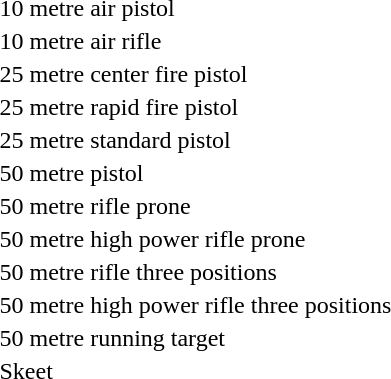<table>
<tr>
<td>10 metre air pistol <br></td>
<td></td>
<td></td>
<td></td>
</tr>
<tr>
<td>10 metre air rifle <br></td>
<td></td>
<td></td>
<td></td>
</tr>
<tr>
<td>25 metre center fire pistol <br></td>
<td></td>
<td></td>
<td></td>
</tr>
<tr>
<td>25 metre rapid fire pistol <br></td>
<td></td>
<td></td>
<td></td>
</tr>
<tr>
<td>25 metre standard pistol <br></td>
<td></td>
<td></td>
<td></td>
</tr>
<tr>
<td>50 metre pistol <br></td>
<td></td>
<td></td>
<td></td>
</tr>
<tr>
<td>50 metre rifle prone <br></td>
<td></td>
<td></td>
<td></td>
</tr>
<tr>
<td>50 metre high power rifle prone <br></td>
<td></td>
<td></td>
<td></td>
</tr>
<tr>
<td>50 metre rifle three positions <br></td>
<td></td>
<td></td>
<td></td>
</tr>
<tr>
<td>50 metre high power rifle three positions <br></td>
<td></td>
<td></td>
<td></td>
</tr>
<tr>
<td>50 metre running target <br></td>
<td></td>
<td></td>
<td></td>
</tr>
<tr>
<td>Skeet <br></td>
<td></td>
<td></td>
<td></td>
</tr>
</table>
